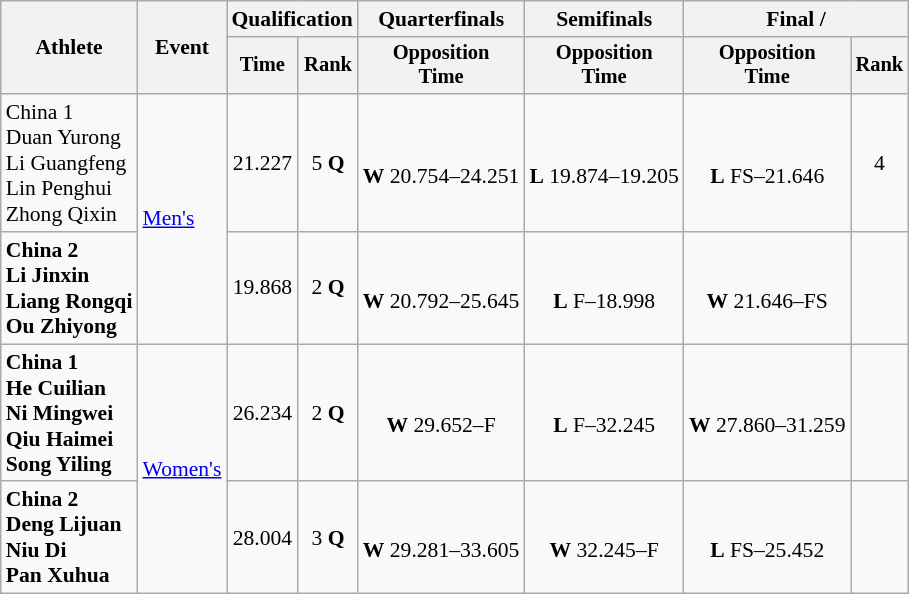<table class=wikitable style="font-size:90%; text-align:center;">
<tr>
<th rowspan="2">Athlete</th>
<th rowspan="2">Event</th>
<th colspan=2>Qualification</th>
<th>Quarterfinals</th>
<th>Semifinals</th>
<th colspan=2>Final / </th>
</tr>
<tr style="font-size:95%">
<th>Time</th>
<th>Rank</th>
<th>Opposition<br>Time</th>
<th>Opposition<br>Time</th>
<th>Opposition<br>Time</th>
<th>Rank</th>
</tr>
<tr>
<td align=left>China 1<br>Duan Yurong<br>Li Guangfeng<br>Lin Penghui<br>Zhong Qixin</td>
<td align=left rowspan=2><a href='#'>Men's</a></td>
<td>21.227</td>
<td>5 <strong>Q</strong></td>
<td><br><strong>W</strong> 20.754–24.251</td>
<td><br><strong>L</strong> 19.874–19.205</td>
<td><br><strong>L</strong> FS–21.646</td>
<td>4</td>
</tr>
<tr>
<td align=left><strong>China 2<br>Li Jinxin<br>Liang Rongqi<br>Ou Zhiyong</strong></td>
<td>19.868</td>
<td>2 <strong>Q</strong></td>
<td><br><strong>W</strong> 20.792–25.645</td>
<td><br><strong>L</strong> F–18.998</td>
<td><br><strong>W</strong> 21.646–FS</td>
<td></td>
</tr>
<tr>
<td align=left><strong>China 1<br>He Cuilian<br>Ni Mingwei<br>Qiu Haimei<br>Song Yiling</strong></td>
<td align=left rowspan=2><a href='#'>Women's</a></td>
<td>26.234</td>
<td>2 <strong>Q</strong></td>
<td><br><strong>W</strong> 29.652–F</td>
<td><br><strong>L</strong> F–32.245</td>
<td><br><strong>W</strong> 27.860–31.259</td>
<td></td>
</tr>
<tr>
<td align=left><strong>China 2<br>Deng Lijuan<br>Niu Di<br>Pan Xuhua</strong></td>
<td>28.004</td>
<td>3 <strong>Q</strong></td>
<td><br><strong>W</strong> 29.281–33.605</td>
<td><br><strong>W</strong> 32.245–F</td>
<td><br><strong>L</strong> FS–25.452</td>
<td></td>
</tr>
</table>
